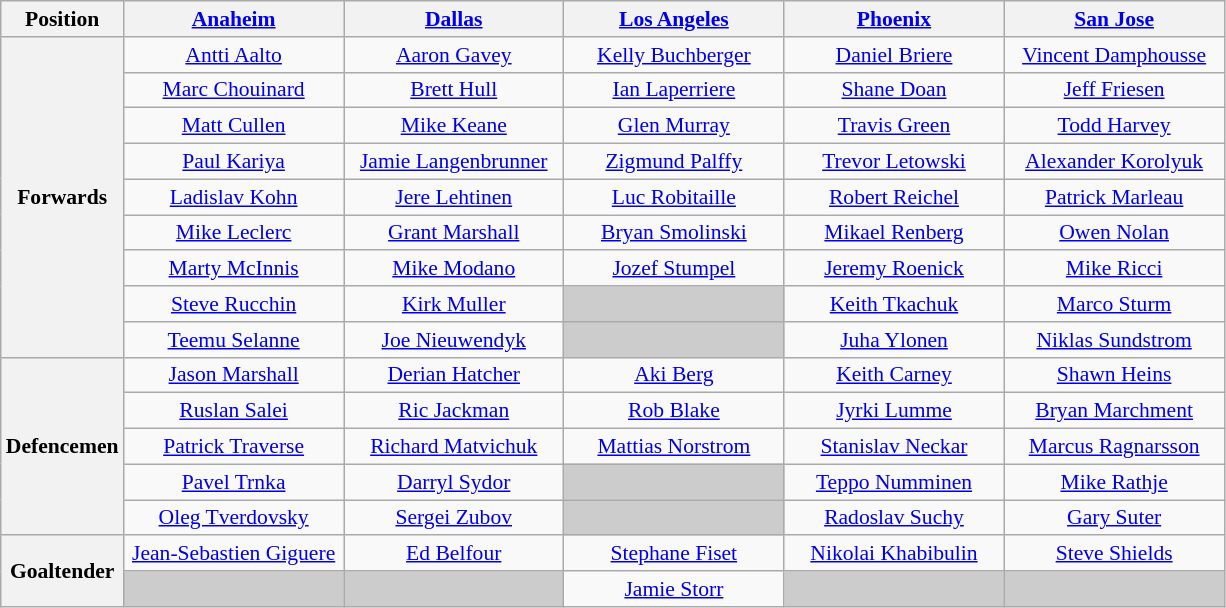<table class="wikitable" style="font-size:90%;text-align:center;">
<tr>
<th scope=col>Position</th>
<th scope=col width="140"><a href='#'>Anaheim</a></th>
<th scope=col width="140"><a href='#'>Dallas</a></th>
<th scope=col width="140"><a href='#'>Los Angeles</a></th>
<th scope=col width="140"><a href='#'>Phoenix</a></th>
<th scope=col width="140"><a href='#'>San Jose</a></th>
</tr>
<tr>
<th scope="row" rowspan="9">Forwards</th>
<td><a href='#'>Antti Aalto</a></td>
<td><a href='#'>Aaron Gavey</a></td>
<td><a href='#'>Kelly Buchberger</a></td>
<td><a href='#'>Daniel Briere</a></td>
<td><a href='#'>Vincent Damphousse</a></td>
</tr>
<tr>
<td><a href='#'>Marc Chouinard</a></td>
<td><a href='#'>Brett Hull</a></td>
<td><a href='#'>Ian Laperriere</a></td>
<td><a href='#'>Shane Doan</a></td>
<td><a href='#'>Jeff Friesen</a></td>
</tr>
<tr>
<td><a href='#'>Matt Cullen</a></td>
<td><a href='#'>Mike Keane</a></td>
<td><a href='#'>Glen Murray</a></td>
<td><a href='#'>Travis Green</a></td>
<td><a href='#'>Todd Harvey</a></td>
</tr>
<tr>
<td><a href='#'>Paul Kariya</a></td>
<td><a href='#'>Jamie Langenbrunner</a></td>
<td><a href='#'>Zigmund Palffy</a></td>
<td><a href='#'>Trevor Letowski</a></td>
<td><a href='#'>Alexander Korolyuk</a></td>
</tr>
<tr>
<td><a href='#'>Ladislav Kohn</a></td>
<td><a href='#'>Jere Lehtinen</a></td>
<td><a href='#'>Luc Robitaille</a></td>
<td><a href='#'>Robert Reichel</a></td>
<td><a href='#'>Patrick Marleau</a></td>
</tr>
<tr>
<td><a href='#'>Mike Leclerc</a></td>
<td><a href='#'>Grant Marshall</a></td>
<td><a href='#'>Bryan Smolinski</a></td>
<td><a href='#'>Mikael Renberg</a></td>
<td><a href='#'>Owen Nolan</a></td>
</tr>
<tr>
<td><a href='#'>Marty McInnis</a></td>
<td><a href='#'>Mike Modano</a></td>
<td><a href='#'>Jozef Stumpel</a></td>
<td><a href='#'>Jeremy Roenick</a></td>
<td><a href='#'>Mike Ricci</a></td>
</tr>
<tr>
<td><a href='#'>Steve Rucchin</a></td>
<td><a href='#'>Kirk Muller</a></td>
<td style="background-color:#CCCCCC"></td>
<td><a href='#'>Keith Tkachuk</a></td>
<td><a href='#'>Marco Sturm</a></td>
</tr>
<tr>
<td><a href='#'>Teemu Selanne</a></td>
<td><a href='#'>Joe Nieuwendyk</a></td>
<td style="background-color:#CCCCCC"></td>
<td><a href='#'>Juha Ylonen</a></td>
<td><a href='#'>Niklas Sundstrom</a></td>
</tr>
<tr>
<th scope="row" rowspan="5">Defencemen</th>
<td><a href='#'>Jason Marshall</a></td>
<td><a href='#'>Derian Hatcher</a></td>
<td><a href='#'>Aki Berg</a></td>
<td><a href='#'>Keith Carney</a></td>
<td><a href='#'>Shawn Heins</a></td>
</tr>
<tr>
<td><a href='#'>Ruslan Salei</a></td>
<td><a href='#'>Ric Jackman</a></td>
<td><a href='#'>Rob Blake</a></td>
<td><a href='#'>Jyrki Lumme</a></td>
<td><a href='#'>Bryan Marchment</a></td>
</tr>
<tr>
<td><a href='#'>Patrick Traverse</a></td>
<td><a href='#'>Richard Matvichuk</a></td>
<td><a href='#'>Mattias Norstrom</a></td>
<td><a href='#'>Stanislav Neckar</a></td>
<td><a href='#'>Marcus Ragnarsson</a></td>
</tr>
<tr>
<td><a href='#'>Pavel Trnka</a></td>
<td><a href='#'>Darryl Sydor</a></td>
<td style="background-color:#CCCCCC"></td>
<td><a href='#'>Teppo Numminen</a></td>
<td><a href='#'>Mike Rathje</a></td>
</tr>
<tr>
<td><a href='#'>Oleg Tverdovsky</a></td>
<td><a href='#'>Sergei Zubov</a></td>
<td style="background-color:#CCCCCC"></td>
<td><a href='#'>Radoslav Suchy</a></td>
<td><a href='#'>Gary Suter</a></td>
</tr>
<tr>
<th scope="row" rowspan="2">Goaltender</th>
<td><a href='#'>Jean-Sebastien Giguere</a></td>
<td><a href='#'>Ed Belfour</a></td>
<td><a href='#'>Stephane Fiset</a></td>
<td><a href='#'>Nikolai Khabibulin</a></td>
<td><a href='#'>Steve Shields</a></td>
</tr>
<tr>
<td style="background-color:#CCCCCC"></td>
<td style="background-color:#CCCCCC"></td>
<td><a href='#'>Jamie Storr</a></td>
<td style="background-color:#CCCCCC"></td>
<td style="background-color:#CCCCCC"></td>
</tr>
</table>
